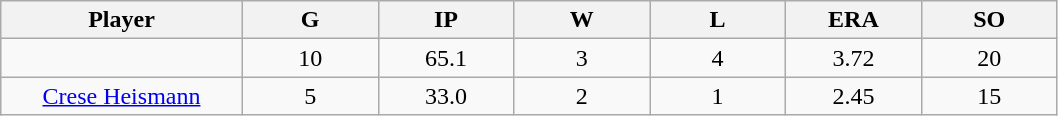<table class="wikitable sortable">
<tr>
<th bgcolor="#DDDDFF" width="16%">Player</th>
<th bgcolor="#DDDDFF" width="9%">G</th>
<th bgcolor="#DDDDFF" width="9%">IP</th>
<th bgcolor="#DDDDFF" width="9%">W</th>
<th bgcolor="#DDDDFF" width="9%">L</th>
<th bgcolor="#DDDDFF" width="9%">ERA</th>
<th bgcolor="#DDDDFF" width="9%">SO</th>
</tr>
<tr align="center">
<td></td>
<td>10</td>
<td>65.1</td>
<td>3</td>
<td>4</td>
<td>3.72</td>
<td>20</td>
</tr>
<tr align="center">
<td><a href='#'>Crese Heismann</a></td>
<td>5</td>
<td>33.0</td>
<td>2</td>
<td>1</td>
<td>2.45</td>
<td>15</td>
</tr>
</table>
